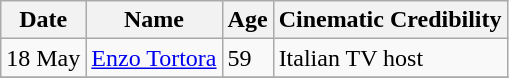<table class="wikitable">
<tr ">
<th>Date</th>
<th>Name</th>
<th>Age</th>
<th>Cinematic Credibility</th>
</tr>
<tr>
<td>18 May</td>
<td><a href='#'>Enzo Tortora</a></td>
<td>59</td>
<td>Italian TV host</td>
</tr>
<tr>
</tr>
</table>
